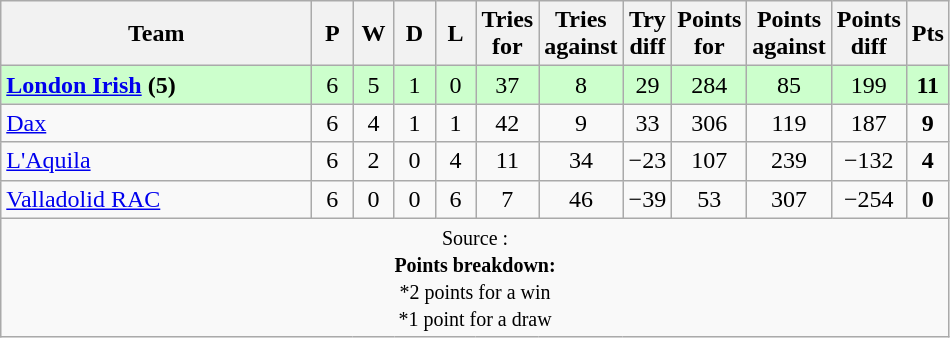<table class="wikitable" style="text-align: center;">
<tr>
<th width="200">Team</th>
<th width="20">P</th>
<th width="20">W</th>
<th width="20">D</th>
<th width="20">L</th>
<th width="20">Tries for</th>
<th width="20">Tries against</th>
<th width="20">Try diff</th>
<th width="20">Points for</th>
<th width="20">Points against</th>
<th width="25">Points diff</th>
<th width="20">Pts</th>
</tr>
<tr bgcolor="#ccffcc">
<td align="left"> <strong><a href='#'>London Irish</a> (5)</strong></td>
<td>6</td>
<td>5</td>
<td>1</td>
<td>0</td>
<td>37</td>
<td>8</td>
<td>29</td>
<td>284</td>
<td>85</td>
<td>199</td>
<td><strong>11</strong></td>
</tr>
<tr>
<td align="left"> <a href='#'>Dax</a></td>
<td>6</td>
<td>4</td>
<td>1</td>
<td>1</td>
<td>42</td>
<td>9</td>
<td>33</td>
<td>306</td>
<td>119</td>
<td>187</td>
<td><strong>9</strong></td>
</tr>
<tr>
<td align="left"> <a href='#'>L'Aquila</a></td>
<td>6</td>
<td>2</td>
<td>0</td>
<td>4</td>
<td>11</td>
<td>34</td>
<td>−23</td>
<td>107</td>
<td>239</td>
<td>−132</td>
<td><strong>4</strong></td>
</tr>
<tr>
<td align="left"> <a href='#'>Valladolid RAC</a></td>
<td>6</td>
<td>0</td>
<td>0</td>
<td>6</td>
<td>7</td>
<td>46</td>
<td>−39</td>
<td>53</td>
<td>307</td>
<td>−254</td>
<td><strong>0</strong></td>
</tr>
<tr |align=left|>
<td colspan="14" style="border:0px"><small>Source :  <br><strong>Points breakdown:</strong><br>*2 points for a win<br>*1 point for a draw</small></td>
</tr>
</table>
